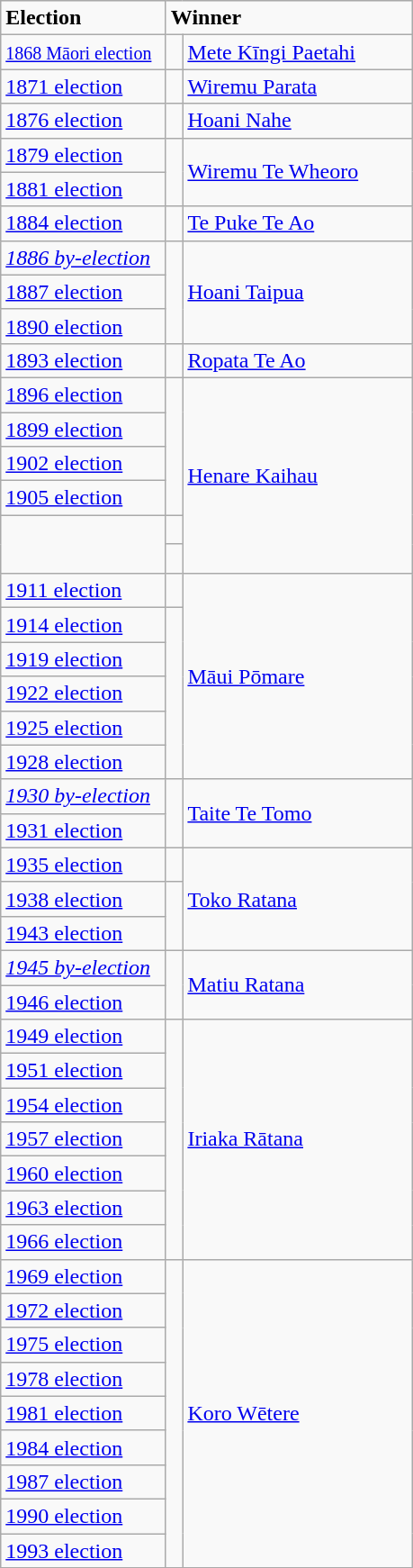<table class="wikitable">
<tr>
<td width=115><strong>Election</strong></td>
<td width=175 colspan=2><strong>Winner</strong></td>
</tr>
<tr>
<td><small><a href='#'>1868 Māori election</a></small></td>
<td width=5 rowspan=1 bgcolor=></td>
<td rowspan=1><a href='#'>Mete Kīngi Paetahi</a></td>
</tr>
<tr>
<td><a href='#'>1871 election</a></td>
<td rowspan=1 bgcolor=></td>
<td rowspan=1><a href='#'>Wiremu Parata</a></td>
</tr>
<tr>
<td><a href='#'>1876 election</a></td>
<td rowspan=1 bgcolor=></td>
<td rowspan=1><a href='#'>Hoani Nahe</a></td>
</tr>
<tr>
<td><a href='#'>1879 election</a></td>
<td rowspan=2 bgcolor=></td>
<td rowspan=2><a href='#'>Wiremu Te Wheoro</a></td>
</tr>
<tr>
<td><a href='#'>1881 election</a></td>
</tr>
<tr>
<td><a href='#'>1884 election</a></td>
<td rowspan=1 bgcolor=></td>
<td rowspan=1><a href='#'>Te Puke Te Ao</a></td>
</tr>
<tr>
<td><span><em><a href='#'>1886 by-election</a></em></span></td>
<td rowspan=3 bgcolor=></td>
<td rowspan=3><a href='#'>Hoani Taipua</a></td>
</tr>
<tr>
<td><a href='#'>1887 election</a></td>
</tr>
<tr>
<td><a href='#'>1890 election</a></td>
</tr>
<tr>
<td><a href='#'>1893 election</a></td>
<td rowspan=1 bgcolor=></td>
<td rowspan=1><a href='#'>Ropata Te Ao</a></td>
</tr>
<tr>
<td><a href='#'>1896 election</a></td>
<td rowspan=4 bgcolor=></td>
<td rowspan=6><a href='#'>Henare Kaihau</a></td>
</tr>
<tr>
<td><a href='#'>1899 election</a></td>
</tr>
<tr>
<td><a href='#'>1902 election</a></td>
</tr>
<tr>
<td><a href='#'>1905 election</a></td>
</tr>
<tr>
<td height=36 rowspan=2></td>
<td rowspan=1 bgcolor=></td>
</tr>
<tr>
<td rowspan=1 bgcolor=></td>
</tr>
<tr>
<td><a href='#'>1911 election</a></td>
<td rowspan=1 bgcolor=></td>
<td rowspan=6><a href='#'>Māui Pōmare</a></td>
</tr>
<tr>
<td><a href='#'>1914 election</a></td>
<td rowspan=5 bgcolor=></td>
</tr>
<tr>
<td><a href='#'>1919 election</a></td>
</tr>
<tr>
<td><a href='#'>1922 election</a></td>
</tr>
<tr>
<td><a href='#'>1925 election</a></td>
</tr>
<tr>
<td><a href='#'>1928 election</a></td>
</tr>
<tr>
<td><span><em><a href='#'>1930 by-election</a></em></span></td>
<td rowspan=2 bgcolor=></td>
<td rowspan=2><a href='#'>Taite Te Tomo</a></td>
</tr>
<tr>
<td><a href='#'>1931 election</a></td>
</tr>
<tr>
<td><a href='#'>1935 election</a></td>
<td rowspan=1 bgcolor=></td>
<td rowspan=3><a href='#'>Toko Ratana</a></td>
</tr>
<tr>
<td><a href='#'>1938 election</a></td>
<td rowspan=2 bgcolor=></td>
</tr>
<tr>
<td><a href='#'>1943 election</a></td>
</tr>
<tr>
<td><span><em><a href='#'>1945 by-election</a></em></span></td>
<td rowspan=2 bgcolor=></td>
<td rowspan=2><a href='#'>Matiu Ratana</a></td>
</tr>
<tr>
<td><a href='#'>1946 election</a></td>
</tr>
<tr>
<td><a href='#'>1949 election</a></td>
<td rowspan=7 bgcolor=></td>
<td rowspan=7><a href='#'>Iriaka Rātana</a></td>
</tr>
<tr>
<td><a href='#'>1951 election</a></td>
</tr>
<tr>
<td><a href='#'>1954 election</a></td>
</tr>
<tr>
<td><a href='#'>1957 election</a></td>
</tr>
<tr>
<td><a href='#'>1960 election</a></td>
</tr>
<tr>
<td><a href='#'>1963 election</a></td>
</tr>
<tr>
<td><a href='#'>1966 election</a></td>
</tr>
<tr>
<td><a href='#'>1969 election</a></td>
<td rowspan=9 bgcolor=></td>
<td rowspan=9><a href='#'>Koro Wētere</a></td>
</tr>
<tr>
<td><a href='#'>1972 election</a></td>
</tr>
<tr>
<td><a href='#'>1975 election</a></td>
</tr>
<tr>
<td><a href='#'>1978 election</a></td>
</tr>
<tr>
<td><a href='#'>1981 election</a></td>
</tr>
<tr>
<td><a href='#'>1984 election</a></td>
</tr>
<tr>
<td><a href='#'>1987 election</a></td>
</tr>
<tr>
<td><a href='#'>1990 election</a></td>
</tr>
<tr>
<td><a href='#'>1993 election</a></td>
</tr>
</table>
